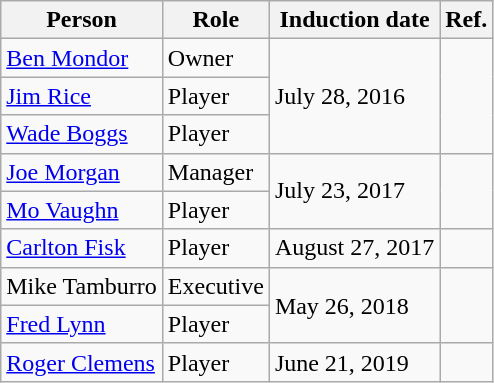<table class="wikitable" style="text-align:left">
<tr>
<th>Person</th>
<th>Role</th>
<th>Induction date</th>
<th>Ref.</th>
</tr>
<tr>
<td><a href='#'>Ben Mondor</a></td>
<td>Owner</td>
<td rowspan=3>July 28, 2016</td>
<td rowspan=3></td>
</tr>
<tr>
<td><a href='#'>Jim Rice</a></td>
<td>Player</td>
</tr>
<tr>
<td><a href='#'>Wade Boggs</a></td>
<td>Player</td>
</tr>
<tr>
<td><a href='#'>Joe Morgan</a></td>
<td>Manager</td>
<td rowspan=2>July 23, 2017</td>
<td rowspan=2></td>
</tr>
<tr>
<td><a href='#'>Mo Vaughn</a></td>
<td>Player</td>
</tr>
<tr>
<td><a href='#'>Carlton Fisk</a></td>
<td>Player</td>
<td>August 27, 2017</td>
<td></td>
</tr>
<tr>
<td>Mike Tamburro</td>
<td>Executive</td>
<td rowspan=2>May 26, 2018</td>
<td rowspan=2></td>
</tr>
<tr>
<td><a href='#'>Fred Lynn</a></td>
<td>Player</td>
</tr>
<tr>
<td><a href='#'>Roger Clemens</a></td>
<td>Player</td>
<td>June 21, 2019</td>
<td></td>
</tr>
</table>
